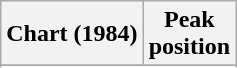<table class="wikitable sortable plainrowheaders" style="text-align:center">
<tr>
<th>Chart (1984)</th>
<th>Peak<br>position</th>
</tr>
<tr>
</tr>
<tr>
</tr>
</table>
